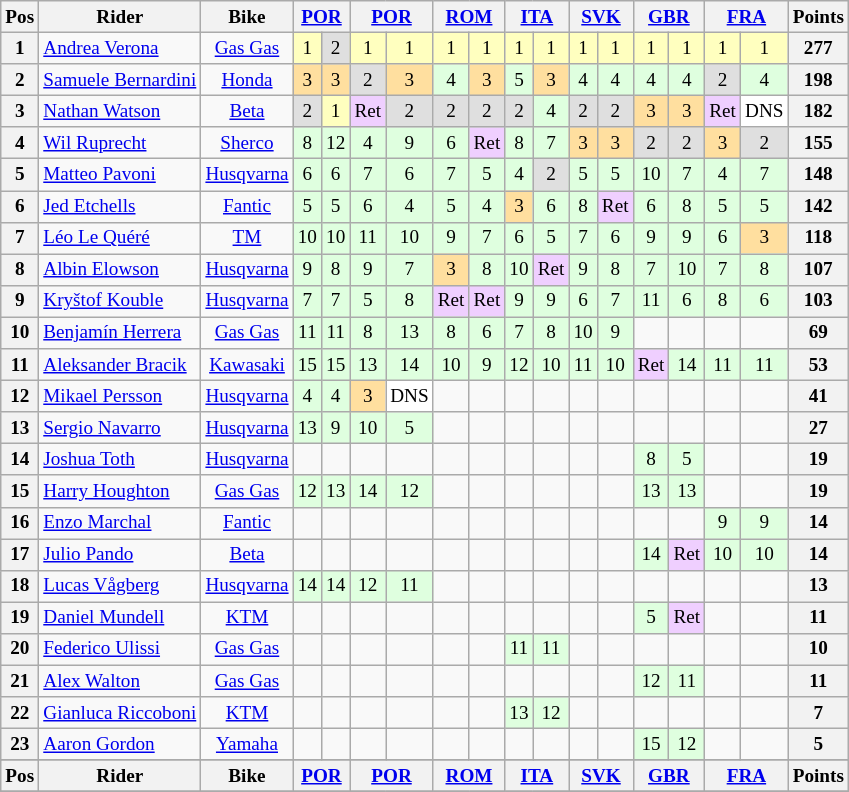<table class="wikitable" style="font-size: 80%; text-align:center">
<tr valign="top">
<th valign="middle">Pos</th>
<th valign="middle">Rider</th>
<th valign="middle">Bike</th>
<th colspan=2><a href='#'>POR</a><br></th>
<th colspan=2><a href='#'>POR</a><br></th>
<th colspan=2><a href='#'>ROM</a><br></th>
<th colspan=2><a href='#'>ITA</a><br></th>
<th colspan=2><a href='#'>SVK</a><br></th>
<th colspan=2><a href='#'>GBR</a><br></th>
<th colspan=2><a href='#'>FRA</a><br></th>
<th valign="middle">Points</th>
</tr>
<tr>
<th>1</th>
<td align=left> <a href='#'>Andrea Verona</a></td>
<td><a href='#'>Gas Gas</a></td>
<td style="background:#ffffbf;">1</td>
<td style="background:#dfdfdf;">2</td>
<td style="background:#ffffbf;">1</td>
<td style="background:#ffffbf;">1</td>
<td style="background:#ffffbf;">1</td>
<td style="background:#ffffbf;">1</td>
<td style="background:#ffffbf;">1</td>
<td style="background:#ffffbf;">1</td>
<td style="background:#ffffbf;">1</td>
<td style="background:#ffffbf;">1</td>
<td style="background:#ffffbf;">1</td>
<td style="background:#ffffbf;">1</td>
<td style="background:#ffffbf;">1</td>
<td style="background:#ffffbf;">1</td>
<th>277</th>
</tr>
<tr>
<th>2</th>
<td align=left> <a href='#'>Samuele Bernardini</a></td>
<td><a href='#'>Honda</a></td>
<td style="background:#ffdf9f;">3</td>
<td style="background:#ffdf9f;">3</td>
<td style="background:#dfdfdf;">2</td>
<td style="background:#ffdf9f;">3</td>
<td style="background:#dfffdf;">4</td>
<td style="background:#ffdf9f;">3</td>
<td style="background:#dfffdf;">5</td>
<td style="background:#ffdf9f;">3</td>
<td style="background:#dfffdf;">4</td>
<td style="background:#dfffdf;">4</td>
<td style="background:#dfffdf;">4</td>
<td style="background:#dfffdf;">4</td>
<td style="background:#dfdfdf;">2</td>
<td style="background:#dfffdf;">4</td>
<th>198</th>
</tr>
<tr>
<th>3</th>
<td align=left> <a href='#'>Nathan Watson</a></td>
<td><a href='#'>Beta</a></td>
<td style="background:#dfdfdf;">2</td>
<td style="background:#ffffbf;">1</td>
<td style="background:#efcfff;">Ret</td>
<td style="background:#dfdfdf;">2</td>
<td style="background:#dfdfdf;">2</td>
<td style="background:#dfdfdf;">2</td>
<td style="background:#dfdfdf;">2</td>
<td style="background:#dfffdf;">4</td>
<td style="background:#dfdfdf;">2</td>
<td style="background:#dfdfdf;">2</td>
<td style="background:#ffdf9f;">3</td>
<td style="background:#ffdf9f;">3</td>
<td style="background:#efcfff;">Ret</td>
<td style="background:#ffffff;">DNS</td>
<th>182</th>
</tr>
<tr>
<th>4</th>
<td align=left> <a href='#'>Wil Ruprecht</a></td>
<td><a href='#'>Sherco</a></td>
<td style="background:#dfffdf;">8</td>
<td style="background:#dfffdf;">12</td>
<td style="background:#dfffdf;">4</td>
<td style="background:#dfffdf;">9</td>
<td style="background:#dfffdf;">6</td>
<td style="background:#efcfff;">Ret</td>
<td style="background:#dfffdf;">8</td>
<td style="background:#dfffdf;">7</td>
<td style="background:#ffdf9f;">3</td>
<td style="background:#ffdf9f;">3</td>
<td style="background:#dfdfdf;">2</td>
<td style="background:#dfdfdf;">2</td>
<td style="background:#ffdf9f;">3</td>
<td style="background:#dfdfdf;">2</td>
<th>155</th>
</tr>
<tr>
<th>5</th>
<td align=left> <a href='#'>Matteo Pavoni</a></td>
<td><a href='#'>Husqvarna</a></td>
<td style="background:#dfffdf;">6</td>
<td style="background:#dfffdf;">6</td>
<td style="background:#dfffdf;">7</td>
<td style="background:#dfffdf;">6</td>
<td style="background:#dfffdf;">7</td>
<td style="background:#dfffdf;">5</td>
<td style="background:#dfffdf;">4</td>
<td style="background:#dfdfdf;">2</td>
<td style="background:#dfffdf;">5</td>
<td style="background:#dfffdf;">5</td>
<td style="background:#dfffdf;">10</td>
<td style="background:#dfffdf;">7</td>
<td style="background:#dfffdf;">4</td>
<td style="background:#dfffdf;">7</td>
<th>148</th>
</tr>
<tr>
<th>6</th>
<td align=left> <a href='#'>Jed Etchells</a></td>
<td><a href='#'>Fantic</a></td>
<td style="background:#dfffdf;">5</td>
<td style="background:#dfffdf;">5</td>
<td style="background:#dfffdf;">6</td>
<td style="background:#dfffdf;">4</td>
<td style="background:#dfffdf;">5</td>
<td style="background:#dfffdf;">4</td>
<td style="background:#ffdf9f;">3</td>
<td style="background:#dfffdf;">6</td>
<td style="background:#dfffdf;">8</td>
<td style="background:#efcfff;">Ret</td>
<td style="background:#dfffdf;">6</td>
<td style="background:#dfffdf;">8</td>
<td style="background:#dfffdf;">5</td>
<td style="background:#dfffdf;">5</td>
<th>142</th>
</tr>
<tr>
<th>7</th>
<td align=left> <a href='#'>Léo Le Quéré</a></td>
<td><a href='#'>TM</a></td>
<td style="background:#dfffdf;">10</td>
<td style="background:#dfffdf;">10</td>
<td style="background:#dfffdf;">11</td>
<td style="background:#dfffdf;">10</td>
<td style="background:#dfffdf;">9</td>
<td style="background:#dfffdf;">7</td>
<td style="background:#dfffdf;">6</td>
<td style="background:#dfffdf;">5</td>
<td style="background:#dfffdf;">7</td>
<td style="background:#dfffdf;">6</td>
<td style="background:#dfffdf;">9</td>
<td style="background:#dfffdf;">9</td>
<td style="background:#dfffdf;">6</td>
<td style="background:#ffdf9f;">3</td>
<th>118</th>
</tr>
<tr>
<th>8</th>
<td align=left> <a href='#'>Albin Elowson</a></td>
<td><a href='#'>Husqvarna</a></td>
<td style="background:#dfffdf;">9</td>
<td style="background:#dfffdf;">8</td>
<td style="background:#dfffdf;">9</td>
<td style="background:#dfffdf;">7</td>
<td style="background:#ffdf9f;">3</td>
<td style="background:#dfffdf;">8</td>
<td style="background:#dfffdf;">10</td>
<td style="background:#efcfff;">Ret</td>
<td style="background:#dfffdf;">9</td>
<td style="background:#dfffdf;">8</td>
<td style="background:#dfffdf;">7</td>
<td style="background:#dfffdf;">10</td>
<td style="background:#dfffdf;">7</td>
<td style="background:#dfffdf;">8</td>
<th>107</th>
</tr>
<tr>
<th>9</th>
<td align=left> <a href='#'>Kryštof Kouble</a></td>
<td><a href='#'>Husqvarna</a></td>
<td style="background:#dfffdf;">7</td>
<td style="background:#dfffdf;">7</td>
<td style="background:#dfffdf;">5</td>
<td style="background:#dfffdf;">8</td>
<td style="background:#efcfff;">Ret</td>
<td style="background:#efcfff;">Ret</td>
<td style="background:#dfffdf;">9</td>
<td style="background:#dfffdf;">9</td>
<td style="background:#dfffdf;">6</td>
<td style="background:#dfffdf;">7</td>
<td style="background:#dfffdf;">11</td>
<td style="background:#dfffdf;">6</td>
<td style="background:#dfffdf;">8</td>
<td style="background:#dfffdf;">6</td>
<th>103</th>
</tr>
<tr>
<th>10</th>
<td align=left> <a href='#'>Benjamín Herrera</a></td>
<td><a href='#'>Gas Gas</a></td>
<td style="background:#dfffdf;">11</td>
<td style="background:#dfffdf;">11</td>
<td style="background:#dfffdf;">8</td>
<td style="background:#dfffdf;">13</td>
<td style="background:#dfffdf;">8</td>
<td style="background:#dfffdf;">6</td>
<td style="background:#dfffdf;">7</td>
<td style="background:#dfffdf;">8</td>
<td style="background:#dfffdf;">10</td>
<td style="background:#dfffdf;">9</td>
<td></td>
<td></td>
<td></td>
<td></td>
<th>69</th>
</tr>
<tr>
<th>11</th>
<td align=left> <a href='#'>Aleksander Bracik</a></td>
<td><a href='#'>Kawasaki</a></td>
<td style="background:#dfffdf;">15</td>
<td style="background:#dfffdf;">15</td>
<td style="background:#dfffdf;">13</td>
<td style="background:#dfffdf;">14</td>
<td style="background:#dfffdf;">10</td>
<td style="background:#dfffdf;">9</td>
<td style="background:#dfffdf;">12</td>
<td style="background:#dfffdf;">10</td>
<td style="background:#dfffdf;">11</td>
<td style="background:#dfffdf;">10</td>
<td style="background:#efcfff;">Ret</td>
<td style="background:#dfffdf;">14</td>
<td style="background:#dfffdf;">11</td>
<td style="background:#dfffdf;">11</td>
<th>53</th>
</tr>
<tr>
<th>12</th>
<td align=left> <a href='#'>Mikael Persson</a></td>
<td><a href='#'>Husqvarna</a></td>
<td style="background:#dfffdf;">4</td>
<td style="background:#dfffdf;">4</td>
<td style="background:#ffdf9f;">3</td>
<td style="background:#ffffff;">DNS</td>
<td></td>
<td></td>
<td></td>
<td></td>
<td></td>
<td></td>
<td></td>
<td></td>
<td></td>
<td></td>
<th>41</th>
</tr>
<tr>
<th>13</th>
<td align=left> <a href='#'>Sergio Navarro</a></td>
<td><a href='#'>Husqvarna</a></td>
<td style="background:#dfffdf;">13</td>
<td style="background:#dfffdf;">9</td>
<td style="background:#dfffdf;">10</td>
<td style="background:#dfffdf;">5</td>
<td></td>
<td></td>
<td></td>
<td></td>
<td></td>
<td></td>
<td></td>
<td></td>
<td></td>
<td></td>
<th>27</th>
</tr>
<tr>
<th>14</th>
<td align=left> <a href='#'>Joshua Toth</a></td>
<td><a href='#'>Husqvarna</a></td>
<td></td>
<td></td>
<td></td>
<td></td>
<td></td>
<td></td>
<td></td>
<td></td>
<td></td>
<td></td>
<td style="background:#dfffdf;">8</td>
<td style="background:#dfffdf;">5</td>
<td></td>
<td></td>
<th>19</th>
</tr>
<tr>
<th>15</th>
<td align=left> <a href='#'>Harry Houghton</a></td>
<td><a href='#'>Gas Gas</a></td>
<td style="background:#dfffdf;">12</td>
<td style="background:#dfffdf;">13</td>
<td style="background:#dfffdf;">14</td>
<td style="background:#dfffdf;">12</td>
<td></td>
<td></td>
<td></td>
<td></td>
<td></td>
<td></td>
<td style="background:#dfffdf;">13</td>
<td style="background:#dfffdf;">13</td>
<td></td>
<td></td>
<th>19</th>
</tr>
<tr>
<th>16</th>
<td align=left> <a href='#'>Enzo Marchal</a></td>
<td><a href='#'>Fantic</a></td>
<td></td>
<td></td>
<td></td>
<td></td>
<td></td>
<td></td>
<td></td>
<td></td>
<td></td>
<td></td>
<td></td>
<td></td>
<td style="background:#dfffdf;">9</td>
<td style="background:#dfffdf;">9</td>
<th>14</th>
</tr>
<tr>
<th>17</th>
<td align=left> <a href='#'>Julio Pando</a></td>
<td><a href='#'>Beta</a></td>
<td></td>
<td></td>
<td></td>
<td></td>
<td></td>
<td></td>
<td></td>
<td></td>
<td></td>
<td></td>
<td style="background:#dfffdf;">14</td>
<td style="background:#efcfff;">Ret</td>
<td style="background:#dfffdf;">10</td>
<td style="background:#dfffdf;">10</td>
<th>14</th>
</tr>
<tr>
<th>18</th>
<td align=left> <a href='#'>Lucas Vågberg</a></td>
<td><a href='#'>Husqvarna</a></td>
<td style="background:#dfffdf;">14</td>
<td style="background:#dfffdf;">14</td>
<td style="background:#dfffdf;">12</td>
<td style="background:#dfffdf;">11</td>
<td></td>
<td></td>
<td></td>
<td></td>
<td></td>
<td></td>
<td></td>
<td></td>
<td></td>
<td></td>
<th>13</th>
</tr>
<tr>
<th>19</th>
<td align=left> <a href='#'>Daniel Mundell</a></td>
<td><a href='#'>KTM</a></td>
<td></td>
<td></td>
<td></td>
<td></td>
<td></td>
<td></td>
<td></td>
<td></td>
<td></td>
<td></td>
<td style="background:#dfffdf;">5</td>
<td style="background:#efcfff;">Ret</td>
<td></td>
<td></td>
<th>11</th>
</tr>
<tr>
<th>20</th>
<td align=left> <a href='#'>Federico Ulissi</a></td>
<td><a href='#'>Gas Gas</a></td>
<td></td>
<td></td>
<td></td>
<td></td>
<td></td>
<td></td>
<td style="background:#dfffdf;">11</td>
<td style="background:#dfffdf;">11</td>
<td></td>
<td></td>
<td></td>
<td></td>
<td></td>
<td></td>
<th>10</th>
</tr>
<tr>
<th>21</th>
<td align=left> <a href='#'>Alex Walton</a></td>
<td><a href='#'>Gas Gas</a></td>
<td></td>
<td></td>
<td></td>
<td></td>
<td></td>
<td></td>
<td></td>
<td></td>
<td></td>
<td></td>
<td style="background:#dfffdf;">12</td>
<td style="background:#dfffdf;">11</td>
<td></td>
<td></td>
<th>11</th>
</tr>
<tr>
<th>22</th>
<td align=left> <a href='#'>Gianluca Riccoboni</a></td>
<td><a href='#'>KTM</a></td>
<td></td>
<td></td>
<td></td>
<td></td>
<td></td>
<td></td>
<td style="background:#dfffdf;">13</td>
<td style="background:#dfffdf;">12</td>
<td></td>
<td></td>
<td></td>
<td></td>
<td></td>
<td></td>
<th>7</th>
</tr>
<tr>
<th>23</th>
<td align=left> <a href='#'>Aaron Gordon</a></td>
<td><a href='#'>Yamaha</a></td>
<td></td>
<td></td>
<td></td>
<td></td>
<td></td>
<td></td>
<td></td>
<td></td>
<td></td>
<td></td>
<td style="background:#dfffdf;">15</td>
<td style="background:#dfffdf;">12</td>
<td></td>
<td></td>
<th>5</th>
</tr>
<tr>
</tr>
<tr valign="top">
<th valign="middle">Pos</th>
<th valign="middle">Rider</th>
<th valign="middle">Bike</th>
<th colspan=2><a href='#'>POR</a><br></th>
<th colspan=2><a href='#'>POR</a><br></th>
<th colspan=2><a href='#'>ROM</a><br></th>
<th colspan=2><a href='#'>ITA</a><br></th>
<th colspan=2><a href='#'>SVK</a><br></th>
<th colspan=2><a href='#'>GBR</a><br></th>
<th colspan=2><a href='#'>FRA</a><br></th>
<th valign="middle">Points</th>
</tr>
<tr>
</tr>
</table>
